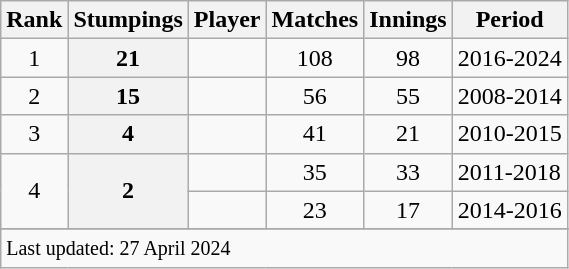<table class="wikitable">
<tr>
<th>Rank</th>
<th>Stumpings</th>
<th>Player</th>
<th>Matches</th>
<th>Innings</th>
<th>Period</th>
</tr>
<tr>
<td align=center>1</td>
<th scope=row style=text-align:center;>21</th>
<td></td>
<td align=center>108</td>
<td align=center>98</td>
<td>2016-2024</td>
</tr>
<tr>
<td align=center>2</td>
<th scope=row style=text-align:center;>15</th>
<td></td>
<td align=center>56</td>
<td align=center>55</td>
<td>2008-2014</td>
</tr>
<tr>
<td align=center>3</td>
<th scope=row style=text-align:center;>4</th>
<td></td>
<td align=center>41</td>
<td align=center>21</td>
<td>2010-2015</td>
</tr>
<tr>
<td align=center rowspan=2>4</td>
<th scope=row style=text-align:center; rowspan=2>2</th>
<td></td>
<td align=center>35</td>
<td align=center>33</td>
<td>2011-2018</td>
</tr>
<tr>
<td></td>
<td align=center>23</td>
<td align=center>17</td>
<td>2014-2016</td>
</tr>
<tr>
</tr>
<tr class=sortbottom>
<td colspan=6><small>Last updated: 27 April 2024</small></td>
</tr>
</table>
